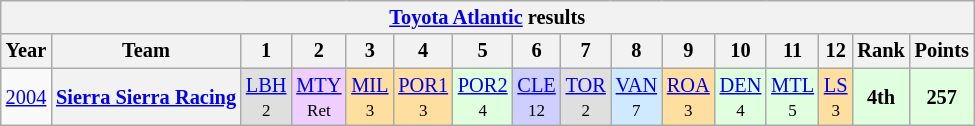<table class="wikitable" style="text-align:center; font-size:85%">
<tr>
<th colspan=45><a href='#'>Toyota Atlantic</a> results</th>
</tr>
<tr>
<th>Year</th>
<th>Team</th>
<th>1</th>
<th>2</th>
<th>3</th>
<th>4</th>
<th>5</th>
<th>6</th>
<th>7</th>
<th>8</th>
<th>9</th>
<th>10</th>
<th>11</th>
<th>12</th>
<th>Rank</th>
<th>Points</th>
</tr>
<tr>
<td><a href='#'>2004</a></td>
<th nowrap><a href='#'>Sierra Sierra Racing</a></th>
<td style="background:#DFDFDF;"><a href='#'>LBH</a><br><small>2</small></td>
<td style="background:#EFCFFF;"><a href='#'>MTY</a><br><small>Ret</small></td>
<td style="background:#FFDF9F;"><a href='#'>MIL</a><br><small>3</small></td>
<td style="background:#FFDF9F;"><a href='#'>POR1</a><br><small>3</small></td>
<td style="background:#DFFFDF;"><a href='#'>POR2</a><br><small>4</small></td>
<td style="background:#CFCFFF;"><a href='#'>CLE</a><br><small>12</small></td>
<td style="background:#DFDFDF;"><a href='#'>TOR</a><br><small>2</small></td>
<td style="background:#CFEAFF;"><a href='#'>VAN</a><br><small>7</small></td>
<td style="background:#FFDF9F;"><a href='#'>ROA</a><br><small>3</small></td>
<td style="background:#DFFFDF;"><a href='#'>DEN</a><br><small>4</small></td>
<td style="background:#DFFFDF;"><a href='#'>MTL</a><br><small>5</small></td>
<td style="background:#FFDF9F;"><a href='#'>LS</a><br><small>3</small></td>
<td style="background:#DFFFDF;"><strong>4th</strong></td>
<td style="background:#DFFFDF;"><strong>257</strong></td>
</tr>
</table>
